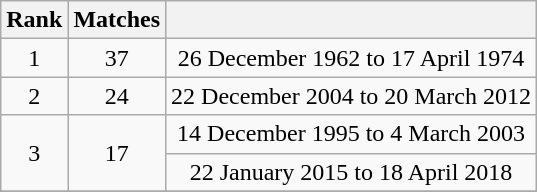<table class="wikitable sortable">
<tr>
<th>Rank</th>
<th>Matches</th>
<th></th>
</tr>
<tr align=center>
<td>1</td>
<td>37</td>
<td>26 December 1962 to 17 April 1974</td>
</tr>
<tr align=center>
<td>2</td>
<td>24</td>
<td>22 December 2004 to 20 March 2012</td>
</tr>
<tr align=center>
<td rowspan=2>3</td>
<td rowspan=2>17</td>
<td>14 December 1995 to 4 March 2003</td>
</tr>
<tr align=center>
<td>22 January 2015 to 18 April 2018</td>
</tr>
<tr align=center>
</tr>
</table>
